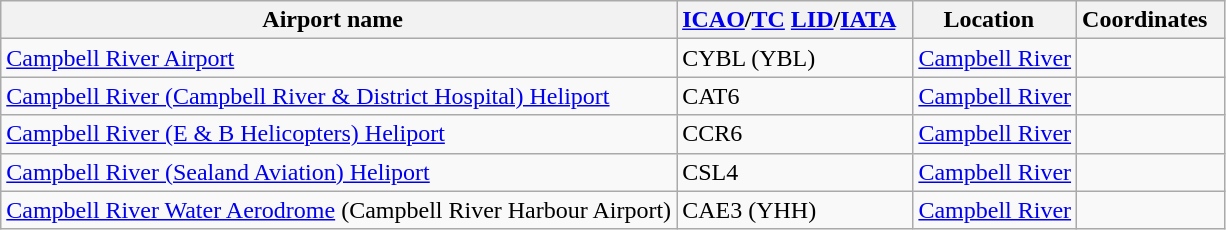<table class="wikitable sortable" style="width:auto;">
<tr>
<th width="*">Airport name  </th>
<th width="*"><a href='#'>ICAO</a>/<a href='#'>TC</a> <a href='#'>LID</a>/<a href='#'>IATA</a>  </th>
<th width="*">Location  </th>
<th width="*">Coordinates  </th>
</tr>
<tr>
<td><a href='#'>Campbell River Airport</a></td>
<td>CYBL (YBL)</td>
<td><a href='#'>Campbell River</a></td>
<td></td>
</tr>
<tr>
<td><a href='#'>Campbell River (Campbell River & District Hospital) Heliport</a></td>
<td>CAT6</td>
<td><a href='#'>Campbell River</a></td>
<td></td>
</tr>
<tr>
<td><a href='#'>Campbell River (E & B Helicopters) Heliport</a></td>
<td>CCR6</td>
<td><a href='#'>Campbell River</a></td>
<td></td>
</tr>
<tr>
<td><a href='#'>Campbell River (Sealand Aviation) Heliport</a></td>
<td>CSL4</td>
<td><a href='#'>Campbell River</a></td>
<td></td>
</tr>
<tr>
<td><a href='#'>Campbell River Water Aerodrome</a> (Campbell River Harbour Airport)</td>
<td>CAE3 (YHH)</td>
<td><a href='#'>Campbell River</a></td>
<td></td>
</tr>
</table>
